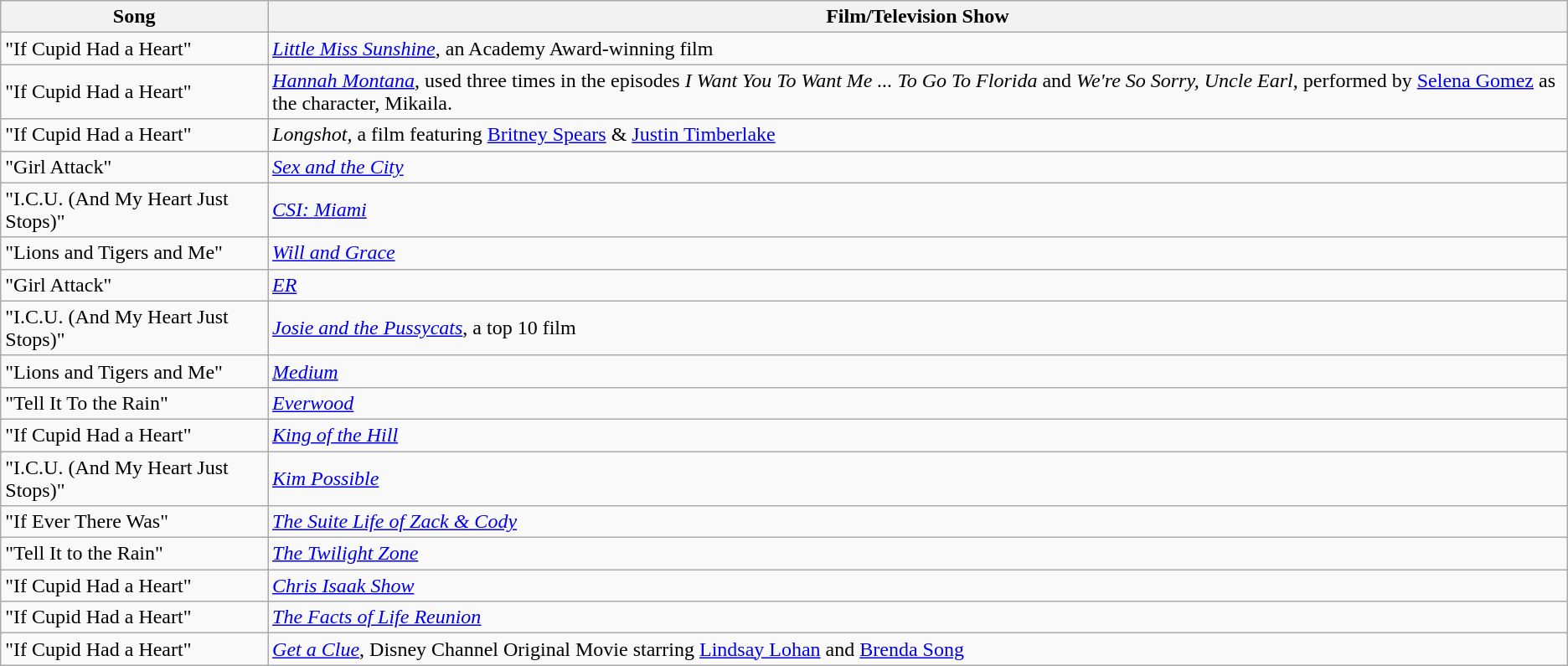<table class="wikitable">
<tr>
<th>Song</th>
<th>Film/Television Show</th>
</tr>
<tr>
<td>"If Cupid Had a Heart"</td>
<td><em><a href='#'>Little Miss Sunshine</a></em>, an Academy Award-winning film</td>
</tr>
<tr>
<td>"If Cupid Had a Heart"</td>
<td><em><a href='#'>Hannah Montana</a></em>, used three times in the episodes <em>I Want You To Want Me ... To Go To Florida</em> and <em>We're So Sorry, Uncle Earl</em>, performed by <a href='#'>Selena Gomez</a> as the character, Mikaila.</td>
</tr>
<tr>
<td>"If Cupid Had a Heart"</td>
<td><em> Longshot</em>, a film featuring <a href='#'>Britney Spears</a> & <a href='#'>Justin Timberlake</a></td>
</tr>
<tr>
<td>"Girl Attack"</td>
<td><em><a href='#'>Sex and the City</a></em></td>
</tr>
<tr>
<td>"I.C.U. (And My Heart Just Stops)"</td>
<td><em><a href='#'>CSI: Miami</a></em></td>
</tr>
<tr>
<td>"Lions and Tigers and Me"</td>
<td><em><a href='#'>Will and Grace</a></em></td>
</tr>
<tr>
<td>"Girl Attack"</td>
<td><em><a href='#'>ER</a></em></td>
</tr>
<tr>
<td>"I.C.U. (And My Heart Just Stops)"</td>
<td><em><a href='#'>Josie and the Pussycats</a></em>, a top 10 film</td>
</tr>
<tr>
<td>"Lions and Tigers and Me"</td>
<td><em><a href='#'>Medium</a></em></td>
</tr>
<tr>
<td>"Tell It To the Rain"</td>
<td><em><a href='#'>Everwood</a></em></td>
</tr>
<tr>
<td>"If Cupid Had a Heart"</td>
<td><em><a href='#'>King of the Hill</a></em></td>
</tr>
<tr>
<td>"I.C.U. (And My Heart Just Stops)"</td>
<td><em><a href='#'>Kim Possible</a></em></td>
</tr>
<tr>
<td>"If Ever There Was"</td>
<td><em><a href='#'>The Suite Life of Zack & Cody</a></em></td>
</tr>
<tr>
<td>"Tell It to the Rain"</td>
<td><em><a href='#'>The Twilight Zone</a></em></td>
</tr>
<tr>
<td>"If Cupid Had a Heart"</td>
<td><em><a href='#'>Chris Isaak Show</a></em></td>
</tr>
<tr>
<td>"If Cupid Had a Heart"</td>
<td><em><a href='#'>The Facts of Life Reunion</a></em></td>
</tr>
<tr>
<td>"If Cupid Had a Heart"</td>
<td><em><a href='#'>Get a Clue</a></em>, Disney Channel Original Movie starring <a href='#'>Lindsay Lohan</a> and <a href='#'>Brenda Song</a></td>
</tr>
</table>
